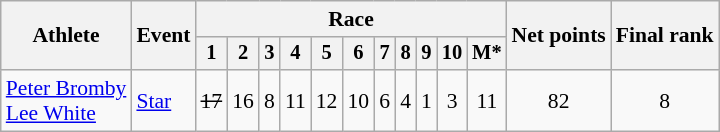<table class="wikitable" style="font-size:90%">
<tr>
<th rowspan=2>Athlete</th>
<th rowspan=2>Event</th>
<th colspan=11>Race</th>
<th rowspan=2>Net points</th>
<th rowspan=2>Final rank</th>
</tr>
<tr style="font-size:95%">
<th>1</th>
<th>2</th>
<th>3</th>
<th>4</th>
<th>5</th>
<th>6</th>
<th>7</th>
<th>8</th>
<th>9</th>
<th>10</th>
<th>M*</th>
</tr>
<tr align=center>
<td align=left><a href='#'>Peter Bromby</a><br><a href='#'>Lee White</a></td>
<td align=left><a href='#'>Star</a></td>
<td><s>17</s></td>
<td>16</td>
<td>8</td>
<td>11</td>
<td>12</td>
<td>10</td>
<td>6</td>
<td>4</td>
<td>1</td>
<td>3</td>
<td>11</td>
<td>82</td>
<td>8</td>
</tr>
</table>
